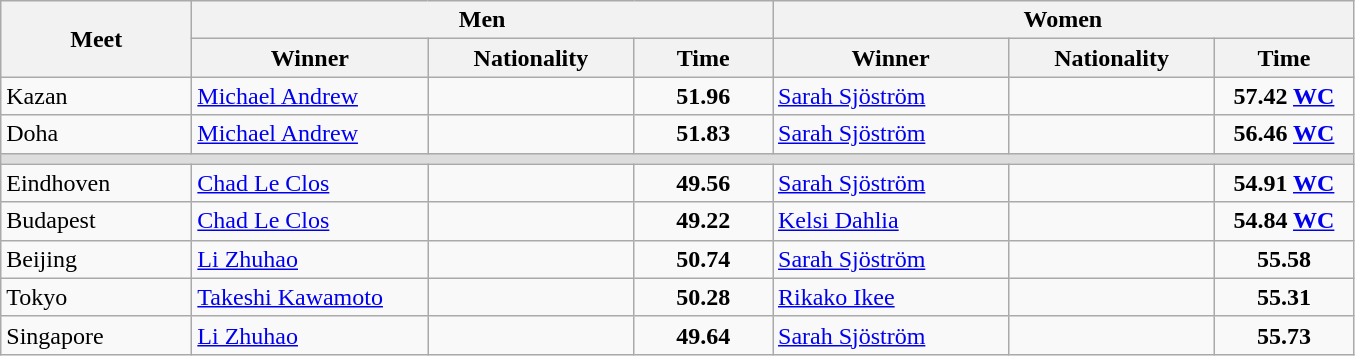<table class="wikitable">
<tr>
<th width=120 rowspan=2>Meet</th>
<th colspan=3>Men</th>
<th colspan=3>Women</th>
</tr>
<tr>
<th width=150>Winner</th>
<th width=130>Nationality</th>
<th width=85>Time</th>
<th width=150>Winner</th>
<th width=130>Nationality</th>
<th width=85>Time</th>
</tr>
<tr>
<td>Kazan</td>
<td><a href='#'>Michael Andrew</a></td>
<td></td>
<td align=center><strong>51.96</strong></td>
<td><a href='#'>Sarah Sjöström</a></td>
<td></td>
<td align=center><strong>57.42 <a href='#'>WC</a></strong></td>
</tr>
<tr>
<td>Doha</td>
<td><a href='#'>Michael Andrew</a></td>
<td></td>
<td align=center><strong>51.83</strong></td>
<td><a href='#'>Sarah Sjöström</a></td>
<td></td>
<td align=center><strong>56.46 <a href='#'>WC</a></strong></td>
</tr>
<tr bgcolor=#DDDDDD>
<td colspan=7></td>
</tr>
<tr>
<td>Eindhoven</td>
<td><a href='#'>Chad Le Clos</a></td>
<td></td>
<td align=center><strong>49.56</strong></td>
<td><a href='#'>Sarah Sjöström</a></td>
<td></td>
<td align=center><strong>54.91 <a href='#'>WC</a></strong></td>
</tr>
<tr>
<td>Budapest</td>
<td><a href='#'>Chad Le Clos</a></td>
<td></td>
<td align=center><strong>49.22</strong></td>
<td><a href='#'>Kelsi Dahlia</a></td>
<td></td>
<td align=center><strong>54.84 <a href='#'>WC</a></strong></td>
</tr>
<tr>
<td>Beijing</td>
<td><a href='#'>Li Zhuhao</a></td>
<td></td>
<td align=center><strong>50.74</strong></td>
<td><a href='#'>Sarah Sjöström</a></td>
<td></td>
<td align=center><strong>55.58</strong></td>
</tr>
<tr>
<td>Tokyo</td>
<td><a href='#'>Takeshi Kawamoto</a></td>
<td></td>
<td align=center><strong>50.28</strong></td>
<td><a href='#'>Rikako Ikee</a></td>
<td></td>
<td align=center><strong>55.31</strong></td>
</tr>
<tr>
<td>Singapore</td>
<td><a href='#'>Li Zhuhao</a></td>
<td></td>
<td align=center><strong>49.64</strong></td>
<td><a href='#'>Sarah Sjöström</a></td>
<td></td>
<td align=center><strong>55.73</strong></td>
</tr>
</table>
